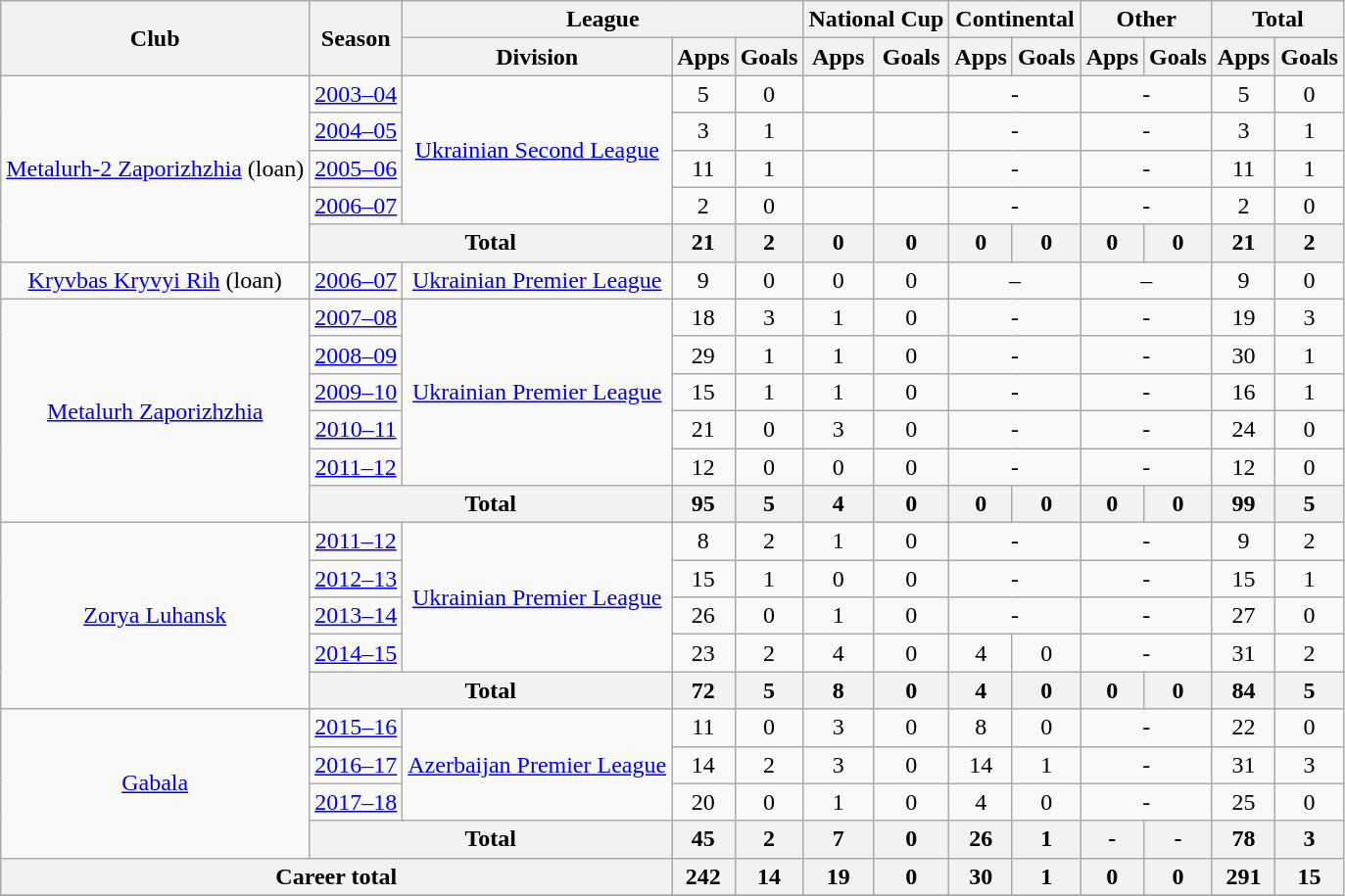<table class="wikitable" style="font-size:100%; text-align: center;">
<tr>
<th rowspan="2">Club</th>
<th rowspan="2">Season</th>
<th colspan="3">League</th>
<th colspan="2">National Cup</th>
<th colspan="2">Continental</th>
<th colspan="2">Other</th>
<th colspan="2">Total</th>
</tr>
<tr>
<th>Division</th>
<th>Apps</th>
<th>Goals</th>
<th>Apps</th>
<th>Goals</th>
<th>Apps</th>
<th>Goals</th>
<th>Apps</th>
<th>Goals</th>
<th>Apps</th>
<th>Goals</th>
</tr>
<tr>
<td rowspan="5" valign="center"><a href='#'>Metalurh-2 Zaporizhzhia</a> (loan)</td>
<td><a href='#'>2003–04</a></td>
<td rowspan="4" valign="center"><a href='#'>Ukrainian Second League</a></td>
<td>5</td>
<td>0</td>
<td></td>
<td></td>
<td colspan="2">-</td>
<td colspan="2">-</td>
<td>5</td>
<td>0</td>
</tr>
<tr>
<td><a href='#'>2004–05</a></td>
<td>3</td>
<td>1</td>
<td></td>
<td></td>
<td colspan="2">-</td>
<td colspan="2">-</td>
<td>3</td>
<td>1</td>
</tr>
<tr>
<td><a href='#'>2005–06</a></td>
<td>11</td>
<td>1</td>
<td></td>
<td></td>
<td colspan="2">-</td>
<td colspan="2">-</td>
<td>11</td>
<td>1</td>
</tr>
<tr>
<td><a href='#'>2006–07</a></td>
<td>2</td>
<td>0</td>
<td></td>
<td></td>
<td colspan="2">-</td>
<td colspan="2">-</td>
<td>2</td>
<td>0</td>
</tr>
<tr>
<th colspan="2">Total</th>
<th>21</th>
<th>2</th>
<th>0</th>
<th>0</th>
<th>0</th>
<th>0</th>
<th>0</th>
<th>0</th>
<th>21</th>
<th>2</th>
</tr>
<tr>
<td valign="center"><a href='#'>Kryvbas Kryvyi Rih</a> (loan)</td>
<td><a href='#'>2006–07</a></td>
<td><a href='#'>Ukrainian Premier League</a></td>
<td>9</td>
<td>0</td>
<td>0</td>
<td>0</td>
<td colspan="2">–</td>
<td colspan="2">–</td>
<td>9</td>
<td>0</td>
</tr>
<tr>
<td rowspan="6" valign="center"><a href='#'>Metalurh Zaporizhzhia</a></td>
<td><a href='#'>2007–08</a></td>
<td rowspan="5" valign="center"><a href='#'>Ukrainian Premier League</a></td>
<td>18</td>
<td>3</td>
<td>1</td>
<td>0</td>
<td colspan="2">-</td>
<td colspan="2">-</td>
<td>19</td>
<td>3</td>
</tr>
<tr>
<td><a href='#'>2008–09</a></td>
<td>29</td>
<td>1</td>
<td>1</td>
<td>0</td>
<td colspan="2">-</td>
<td colspan="2">-</td>
<td>30</td>
<td>1</td>
</tr>
<tr>
<td><a href='#'>2009–10</a></td>
<td>15</td>
<td>1</td>
<td>1</td>
<td>0</td>
<td colspan="2">-</td>
<td colspan="2">-</td>
<td>16</td>
<td>1</td>
</tr>
<tr>
<td><a href='#'>2010–11</a></td>
<td>21</td>
<td>0</td>
<td>3</td>
<td>0</td>
<td colspan="2">-</td>
<td colspan="2">-</td>
<td>24</td>
<td>0</td>
</tr>
<tr>
<td><a href='#'>2011–12</a></td>
<td>12</td>
<td>0</td>
<td>0</td>
<td>0</td>
<td colspan="2">-</td>
<td colspan="2">-</td>
<td>12</td>
<td>0</td>
</tr>
<tr>
<th colspan="2">Total</th>
<th>95</th>
<th>5</th>
<th>4</th>
<th>0</th>
<th>0</th>
<th>0</th>
<th>0</th>
<th>0</th>
<th>99</th>
<th>5</th>
</tr>
<tr>
<td rowspan="5" valign="center"><a href='#'>Zorya Luhansk</a></td>
<td><a href='#'>2011–12</a></td>
<td rowspan="4" valign="center"><a href='#'>Ukrainian Premier League</a></td>
<td>8</td>
<td>2</td>
<td>1</td>
<td>0</td>
<td colspan="2">-</td>
<td colspan="2">-</td>
<td>9</td>
<td>2</td>
</tr>
<tr>
<td><a href='#'>2012–13</a></td>
<td>15</td>
<td>1</td>
<td>0</td>
<td>0</td>
<td colspan="2">-</td>
<td colspan="2">-</td>
<td>15</td>
<td>1</td>
</tr>
<tr>
<td><a href='#'>2013–14</a></td>
<td>26</td>
<td>0</td>
<td>1</td>
<td>0</td>
<td colspan="2">-</td>
<td colspan="2">-</td>
<td>27</td>
<td>0</td>
</tr>
<tr>
<td><a href='#'>2014–15</a></td>
<td>23</td>
<td>2</td>
<td>4</td>
<td>0</td>
<td>4</td>
<td>0</td>
<td colspan="2">-</td>
<td>31</td>
<td>2</td>
</tr>
<tr>
<th colspan="2">Total</th>
<th>72</th>
<th>5</th>
<th>8</th>
<th>0</th>
<th>4</th>
<th>0</th>
<th>0</th>
<th>0</th>
<th>84</th>
<th>5</th>
</tr>
<tr>
<td rowspan="4" valign="center"><a href='#'>Gabala</a></td>
<td><a href='#'>2015–16</a></td>
<td rowspan="3" valign="center"><a href='#'>Azerbaijan Premier League</a></td>
<td>11</td>
<td>0</td>
<td>3</td>
<td>0</td>
<td>8</td>
<td>0</td>
<td colspan="2">-</td>
<td>22</td>
<td>0</td>
</tr>
<tr>
<td><a href='#'>2016–17</a></td>
<td>14</td>
<td>2</td>
<td>3</td>
<td>0</td>
<td>14</td>
<td>1</td>
<td colspan="2">-</td>
<td>31</td>
<td>3</td>
</tr>
<tr>
<td><a href='#'>2017–18</a></td>
<td>20</td>
<td>0</td>
<td>1</td>
<td>0</td>
<td>4</td>
<td>0</td>
<td colspan="2">-</td>
<td>25</td>
<td>0</td>
</tr>
<tr>
<th colspan="2">Total</th>
<th>45</th>
<th>2</th>
<th>7</th>
<th>0</th>
<th>26</th>
<th>1</th>
<th>-</th>
<th>-</th>
<th>78</th>
<th>3</th>
</tr>
<tr>
<th colspan="3">Career total</th>
<th>242</th>
<th>14</th>
<th>19</th>
<th>0</th>
<th>30</th>
<th>1</th>
<th>0</th>
<th>0</th>
<th>291</th>
<th>15</th>
</tr>
<tr>
</tr>
</table>
